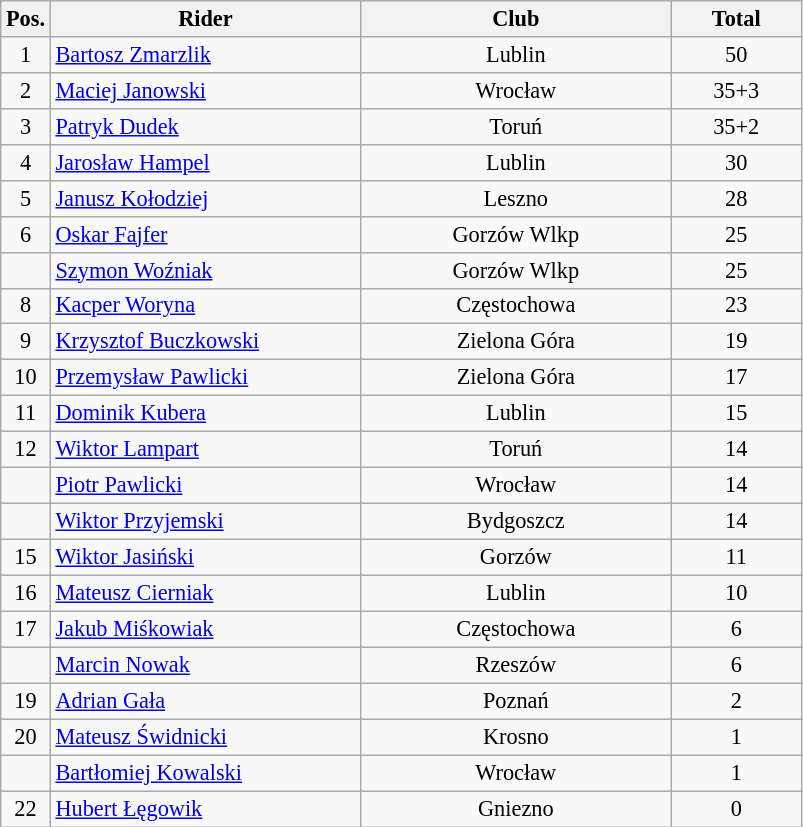<table class=wikitable style="font-size:93%;">
<tr>
<th width=25px>Pos.</th>
<th width=200px>Rider</th>
<th width=200px>Club</th>
<th width=80px>Total</th>
</tr>
<tr align=center>
<td>1</td>
<td align=left><a href='#'>Bartosz Zmarzlik</a></td>
<td>Lublin</td>
<td>50</td>
</tr>
<tr align=center>
<td>2</td>
<td align=left><a href='#'>Maciej Janowski</a></td>
<td>Wrocław</td>
<td>35+3</td>
</tr>
<tr align=center>
<td>3</td>
<td align=left><a href='#'>Patryk Dudek</a></td>
<td>Toruń</td>
<td>35+2</td>
</tr>
<tr align=center>
<td>4</td>
<td align=left><a href='#'>Jarosław Hampel</a></td>
<td>Lublin</td>
<td>30</td>
</tr>
<tr align=center>
<td>5</td>
<td align=left><a href='#'>Janusz Kołodziej</a></td>
<td>Leszno</td>
<td>28</td>
</tr>
<tr align=center>
<td>6</td>
<td align=left><a href='#'>Oskar Fajfer</a></td>
<td>Gorzów Wlkp</td>
<td>25</td>
</tr>
<tr align=center>
<td></td>
<td align=left><a href='#'>Szymon Woźniak</a></td>
<td>Gorzów Wlkp</td>
<td>25</td>
</tr>
<tr align=center>
<td>8</td>
<td align=left><a href='#'>Kacper Woryna</a></td>
<td>Częstochowa</td>
<td>23</td>
</tr>
<tr align=center>
<td>9</td>
<td align=left><a href='#'>Krzysztof Buczkowski</a></td>
<td>Zielona Góra</td>
<td>19</td>
</tr>
<tr align=center>
<td>10</td>
<td align=left><a href='#'>Przemysław Pawlicki</a></td>
<td>Zielona Góra</td>
<td>17</td>
</tr>
<tr align=center>
<td>11</td>
<td align=left><a href='#'>Dominik Kubera</a></td>
<td>Lublin</td>
<td>15</td>
</tr>
<tr align=center>
<td>12</td>
<td align=left><a href='#'>Wiktor Lampart</a></td>
<td>Toruń</td>
<td>14</td>
</tr>
<tr align=center>
<td></td>
<td align=left><a href='#'>Piotr Pawlicki</a></td>
<td>Wrocław</td>
<td>14</td>
</tr>
<tr align=center>
<td></td>
<td align=left><a href='#'>Wiktor Przyjemski</a></td>
<td>Bydgoszcz</td>
<td>14</td>
</tr>
<tr align=center>
<td>15</td>
<td align=left><a href='#'>Wiktor Jasiński</a></td>
<td>Gorzów</td>
<td>11</td>
</tr>
<tr align=center>
<td>16</td>
<td align=left><a href='#'>Mateusz Cierniak</a></td>
<td>Lublin</td>
<td>10</td>
</tr>
<tr align=center>
<td>17</td>
<td align=left><a href='#'>Jakub Miśkowiak</a></td>
<td>Częstochowa</td>
<td>6</td>
</tr>
<tr align=center>
<td></td>
<td align=left><a href='#'>Marcin Nowak</a></td>
<td>Rzeszów</td>
<td>6</td>
</tr>
<tr align=center>
<td>19</td>
<td align=left><a href='#'>Adrian Gała</a></td>
<td>Poznań</td>
<td>2</td>
</tr>
<tr align=center>
<td>20</td>
<td align=left><a href='#'>Mateusz Świdnicki</a></td>
<td>Krosno</td>
<td>1</td>
</tr>
<tr align=center>
<td></td>
<td align=left><a href='#'>Bartłomiej Kowalski</a></td>
<td>Wrocław</td>
<td>1</td>
</tr>
<tr align=center>
<td>22</td>
<td align=left><a href='#'>Hubert Łęgowik</a></td>
<td>Gniezno</td>
<td>0</td>
</tr>
</table>
